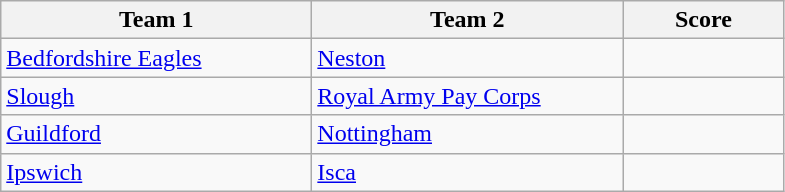<table class="wikitable" style="font-size: 100%">
<tr>
<th width=200>Team 1</th>
<th width=200>Team 2</th>
<th width=100>Score</th>
</tr>
<tr>
<td><a href='#'>Bedfordshire Eagles</a></td>
<td><a href='#'>Neston</a></td>
<td align=center></td>
</tr>
<tr>
<td><a href='#'>Slough</a></td>
<td><a href='#'>Royal Army Pay Corps</a></td>
<td align=center></td>
</tr>
<tr>
<td><a href='#'>Guildford</a></td>
<td><a href='#'>Nottingham</a></td>
<td align=center></td>
</tr>
<tr>
<td><a href='#'>Ipswich</a></td>
<td><a href='#'>Isca</a></td>
<td align=center></td>
</tr>
</table>
